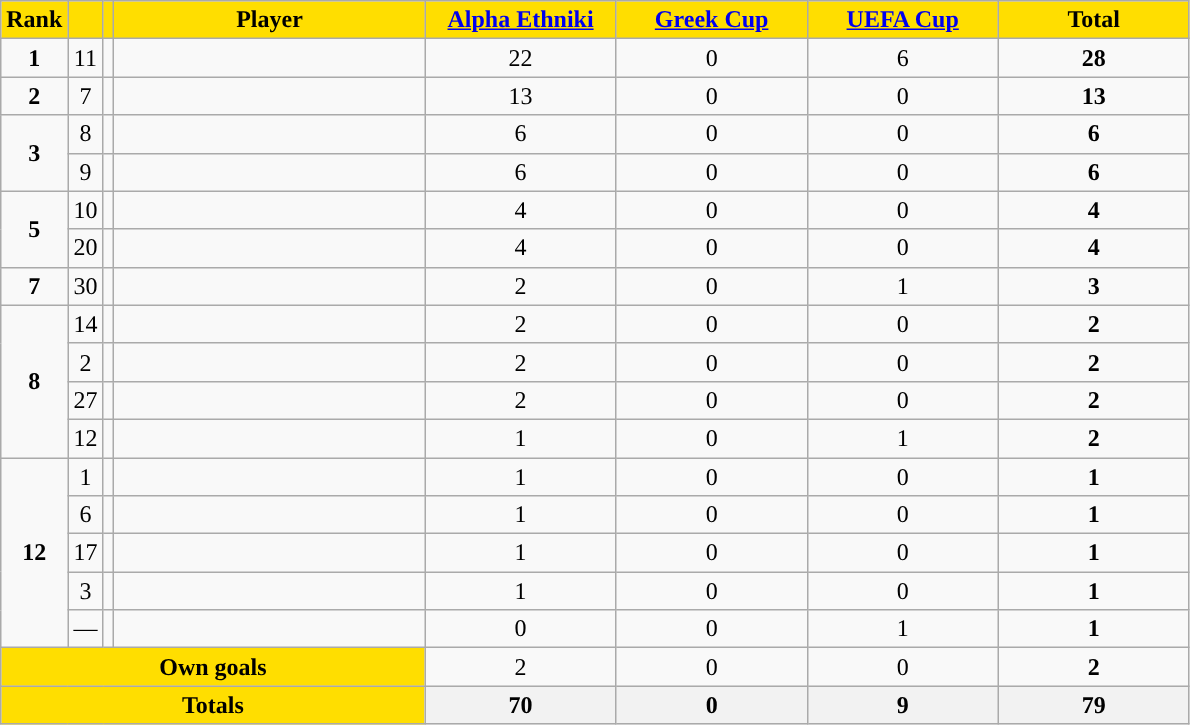<table class="wikitable sortable" style="text-align: center">
<tr>
<th style="background:#FFDE00">Rank</th>
<th style="background:#FFDE00"></th>
<th style="background:#FFDE00"></th>
<th width=200 style="background:#FFDE00">Player</th>
<th width=120 style="background:#FFDE00"><a href='#'>Alpha Ethniki</a></th>
<th width=120 style="background:#FFDE00"><a href='#'>Greek Cup</a></th>
<th width=120 style="background:#FFDE00"><a href='#'>UEFA Cup</a></th>
<th width=120 style="background:#FFDE00">Total</th>
</tr>
<tr>
<td><strong>1</strong></td>
<td>11</td>
<td></td>
<td align=left></td>
<td>22</td>
<td>0</td>
<td>6</td>
<td><strong>28</strong></td>
</tr>
<tr>
<td><strong>2</strong></td>
<td>7</td>
<td></td>
<td align=left></td>
<td>13</td>
<td>0</td>
<td>0</td>
<td><strong>13</strong></td>
</tr>
<tr>
<td rowspan=2><strong>3</strong></td>
<td>8</td>
<td></td>
<td align=left></td>
<td>6</td>
<td>0</td>
<td>0</td>
<td><strong>6</strong></td>
</tr>
<tr>
<td>9</td>
<td></td>
<td align=left></td>
<td>6</td>
<td>0</td>
<td>0</td>
<td><strong>6</strong></td>
</tr>
<tr>
<td rowspan=2><strong>5</strong></td>
<td>10</td>
<td></td>
<td align=left></td>
<td>4</td>
<td>0</td>
<td>0</td>
<td><strong>4</strong></td>
</tr>
<tr>
<td>20</td>
<td></td>
<td align=left></td>
<td>4</td>
<td>0</td>
<td>0</td>
<td><strong>4</strong></td>
</tr>
<tr>
<td><strong>7</strong></td>
<td>30</td>
<td></td>
<td align=left></td>
<td>2</td>
<td>0</td>
<td>1</td>
<td><strong>3</strong></td>
</tr>
<tr>
<td rowspan=4><strong>8</strong></td>
<td>14</td>
<td></td>
<td align=left></td>
<td>2</td>
<td>0</td>
<td>0</td>
<td><strong>2</strong></td>
</tr>
<tr>
<td>2</td>
<td></td>
<td align=left></td>
<td>2</td>
<td>0</td>
<td>0</td>
<td><strong>2</strong></td>
</tr>
<tr>
<td>27</td>
<td></td>
<td align=left></td>
<td>2</td>
<td>0</td>
<td>0</td>
<td><strong>2</strong></td>
</tr>
<tr>
<td>12</td>
<td></td>
<td align=left></td>
<td>1</td>
<td>0</td>
<td>1</td>
<td><strong>2</strong></td>
</tr>
<tr>
<td rowspan=5><strong>12</strong></td>
<td>1</td>
<td></td>
<td align=left></td>
<td>1</td>
<td>0</td>
<td>0</td>
<td><strong>1</strong></td>
</tr>
<tr>
<td>6</td>
<td></td>
<td align=left></td>
<td>1</td>
<td>0</td>
<td>0</td>
<td><strong>1</strong></td>
</tr>
<tr>
<td>17</td>
<td></td>
<td align=left></td>
<td>1</td>
<td>0</td>
<td>0</td>
<td><strong>1</strong></td>
</tr>
<tr>
<td>3</td>
<td></td>
<td align=left></td>
<td>1</td>
<td>0</td>
<td>0</td>
<td><strong>1</strong></td>
</tr>
<tr>
<td>—</td>
<td></td>
<td align=left></td>
<td>0</td>
<td>0</td>
<td>1</td>
<td><strong>1</strong></td>
</tr>
<tr class="sortbottom">
<td colspan=4 style="background:#FFDE00"><strong>Own goals</strong></td>
<td>2</td>
<td>0</td>
<td>0</td>
<td><strong>2</strong></td>
</tr>
<tr class="sortbottom">
<th colspan=4 style="background:#FFDE00"><strong>Totals</strong></th>
<th><strong>70</strong></th>
<th><strong> 0</strong></th>
<th><strong> 9</strong></th>
<th><strong>79</strong></th>
</tr>
</table>
